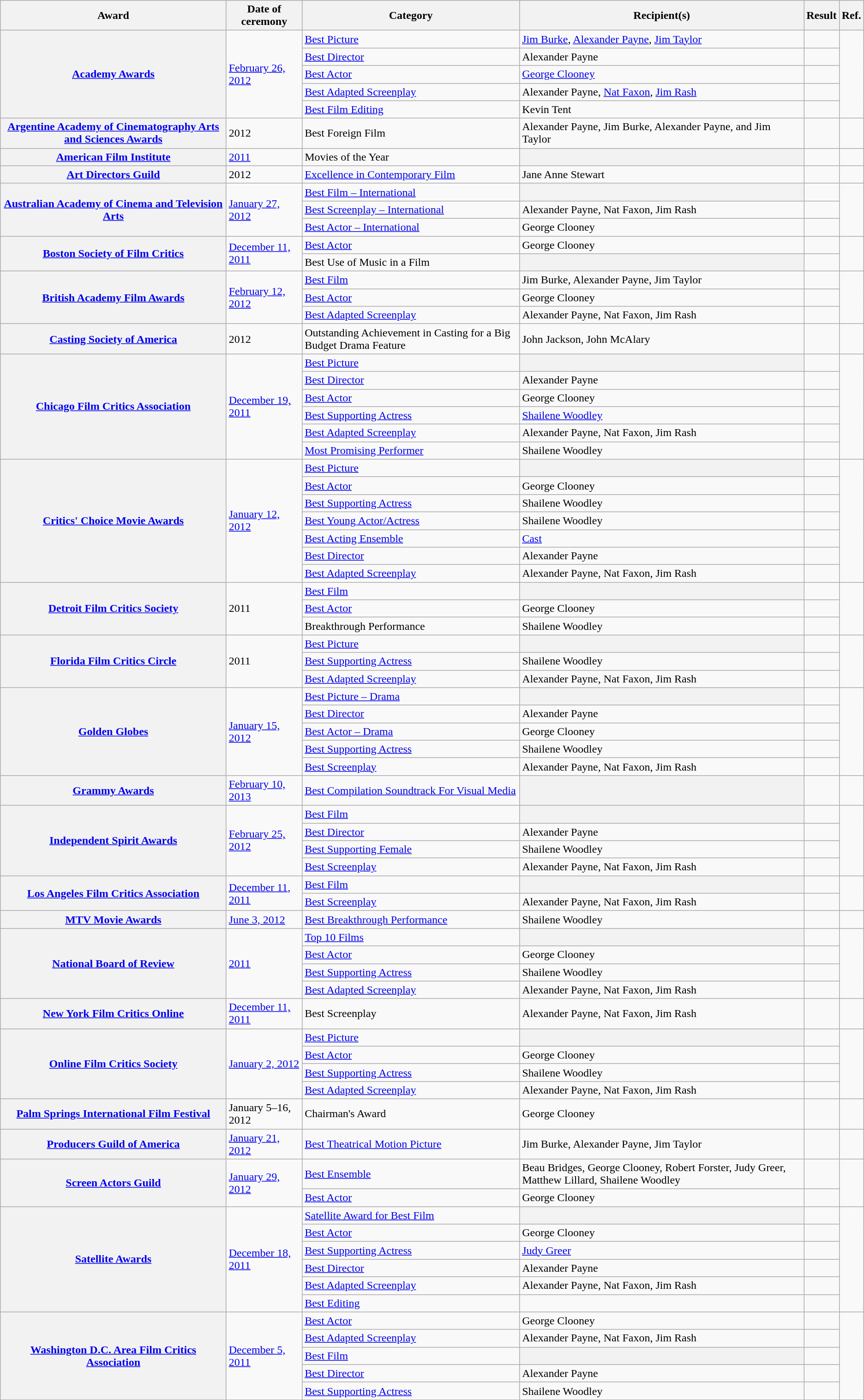<table class="wikitable plainrowheaders sortable">
<tr>
<th scope="col">Award</th>
<th scope="col">Date of ceremony</th>
<th scope="col">Category</th>
<th scope="col">Recipient(s)</th>
<th scope="col">Result</th>
<th scope="col" class="unsortable">Ref.</th>
</tr>
<tr>
<th scope="row" rowspan=5><a href='#'>Academy Awards</a></th>
<td rowspan="5"><a href='#'>February 26, 2012</a></td>
<td><a href='#'>Best Picture</a></td>
<td><a href='#'>Jim Burke</a>, <a href='#'>Alexander Payne</a>, <a href='#'>Jim Taylor</a></td>
<td></td>
<td rowspan="5"></td>
</tr>
<tr>
<td><a href='#'>Best Director</a></td>
<td>Alexander Payne</td>
<td></td>
</tr>
<tr>
<td><a href='#'>Best Actor</a></td>
<td><a href='#'>George Clooney</a></td>
<td></td>
</tr>
<tr>
<td><a href='#'>Best Adapted Screenplay</a></td>
<td>Alexander Payne, <a href='#'>Nat Faxon</a>, <a href='#'>Jim Rash</a></td>
<td></td>
</tr>
<tr>
<td><a href='#'>Best Film Editing</a></td>
<td>Kevin Tent</td>
<td></td>
</tr>
<tr>
<th scope="row"><a href='#'>Argentine Academy of Cinematography Arts and Sciences Awards</a></th>
<td>2012</td>
<td>Best Foreign Film</td>
<td>Alexander Payne, Jim Burke, Alexander Payne, and Jim Taylor</td>
<td></td>
<td></td>
</tr>
<tr>
<th scope="row"><a href='#'>American Film Institute</a></th>
<td><a href='#'>2011</a></td>
<td>Movies of the Year</td>
<th></th>
<td></td>
<td></td>
</tr>
<tr>
<th scope="row"><a href='#'>Art Directors Guild</a></th>
<td>2012</td>
<td><a href='#'>Excellence in Contemporary Film</a></td>
<td>Jane Anne Stewart</td>
<td></td>
<td></td>
</tr>
<tr>
<th scope="row" rowspan=3><a href='#'>Australian Academy of Cinema and Television Arts</a></th>
<td rowspan="3"><a href='#'>January 27, 2012</a></td>
<td><a href='#'>Best Film – International</a></td>
<th></th>
<td></td>
<td rowspan=3></td>
</tr>
<tr>
<td><a href='#'>Best Screenplay – International</a></td>
<td>Alexander Payne, Nat Faxon, Jim Rash</td>
<td></td>
</tr>
<tr>
<td><a href='#'>Best Actor – International</a></td>
<td>George Clooney</td>
<td></td>
</tr>
<tr>
<th scope="row" rowspan=2><a href='#'>Boston Society of Film Critics</a></th>
<td rowspan="2"><a href='#'>December 11, 2011</a></td>
<td><a href='#'>Best Actor</a></td>
<td>George Clooney</td>
<td></td>
<td rowspan="2"></td>
</tr>
<tr>
<td>Best Use of Music in a Film</td>
<th></th>
<td></td>
</tr>
<tr>
<th scope="row" rowspan=3><a href='#'>British Academy Film Awards</a></th>
<td rowspan="3"><a href='#'>February 12, 2012</a></td>
<td><a href='#'>Best Film</a></td>
<td>Jim Burke, Alexander Payne, Jim Taylor</td>
<td></td>
<td rowspan="3"></td>
</tr>
<tr>
<td><a href='#'>Best Actor</a></td>
<td>George Clooney</td>
<td></td>
</tr>
<tr>
<td><a href='#'>Best Adapted Screenplay</a></td>
<td>Alexander Payne, Nat Faxon, Jim Rash</td>
<td></td>
</tr>
<tr>
<th scope="row"><a href='#'>Casting Society of America</a></th>
<td>2012</td>
<td>Outstanding Achievement in Casting for a Big Budget Drama Feature</td>
<td>John Jackson, John McAlary</td>
<td></td>
<td></td>
</tr>
<tr>
<th scope="row" rowspan=6><a href='#'>Chicago Film Critics Association</a></th>
<td rowspan="6"><a href='#'>December 19, 2011</a></td>
<td><a href='#'>Best Picture</a></td>
<th></th>
<td></td>
<td rowspan="6"> <br></td>
</tr>
<tr>
<td><a href='#'>Best Director</a></td>
<td>Alexander Payne</td>
<td></td>
</tr>
<tr>
<td><a href='#'>Best Actor</a></td>
<td>George Clooney</td>
<td></td>
</tr>
<tr>
<td><a href='#'>Best Supporting Actress</a></td>
<td><a href='#'>Shailene Woodley</a></td>
<td></td>
</tr>
<tr>
<td><a href='#'>Best Adapted Screenplay</a></td>
<td>Alexander Payne, Nat Faxon, Jim Rash</td>
<td></td>
</tr>
<tr>
<td><a href='#'>Most Promising Performer</a></td>
<td>Shailene Woodley</td>
<td></td>
</tr>
<tr>
<th scope="row" rowspan=7><a href='#'>Critics' Choice Movie Awards</a></th>
<td rowspan="7"><a href='#'>January 12, 2012</a></td>
<td><a href='#'>Best Picture</a></td>
<th></th>
<td></td>
<td rowspan="7"></td>
</tr>
<tr>
<td><a href='#'>Best Actor</a></td>
<td>George Clooney</td>
<td></td>
</tr>
<tr>
<td><a href='#'>Best Supporting Actress</a></td>
<td>Shailene Woodley</td>
<td></td>
</tr>
<tr>
<td><a href='#'>Best Young Actor/Actress</a></td>
<td>Shailene Woodley</td>
<td></td>
</tr>
<tr>
<td><a href='#'>Best Acting Ensemble</a></td>
<td><a href='#'>Cast</a></td>
<td></td>
</tr>
<tr>
<td><a href='#'>Best Director</a></td>
<td>Alexander Payne</td>
<td></td>
</tr>
<tr>
<td><a href='#'>Best Adapted Screenplay</a></td>
<td>Alexander Payne, Nat Faxon, Jim Rash</td>
<td></td>
</tr>
<tr>
<th scope="row" rowspan=3><a href='#'>Detroit Film Critics Society</a></th>
<td rowspan="3">2011</td>
<td><a href='#'>Best Film</a></td>
<th></th>
<td></td>
<td rowspan="3"></td>
</tr>
<tr>
<td><a href='#'>Best Actor</a></td>
<td>George Clooney</td>
<td></td>
</tr>
<tr>
<td>Breakthrough Performance</td>
<td>Shailene Woodley</td>
<td></td>
</tr>
<tr>
<th scope="row" rowspan=3><a href='#'>Florida Film Critics Circle</a></th>
<td rowspan="3">2011</td>
<td><a href='#'>Best Picture</a></td>
<th></th>
<td></td>
<td rowspan="3"></td>
</tr>
<tr>
<td><a href='#'>Best Supporting Actress</a></td>
<td>Shailene Woodley</td>
<td></td>
</tr>
<tr>
<td><a href='#'>Best Adapted Screenplay</a></td>
<td>Alexander Payne, Nat Faxon, Jim Rash</td>
<td></td>
</tr>
<tr>
<th scope="row" rowspan=5><a href='#'>Golden Globes</a></th>
<td rowspan="5"><a href='#'>January 15, 2012</a></td>
<td><a href='#'>Best Picture – Drama</a></td>
<th></th>
<td></td>
<td rowspan="5"></td>
</tr>
<tr>
<td><a href='#'>Best Director</a></td>
<td>Alexander Payne</td>
<td></td>
</tr>
<tr>
<td><a href='#'>Best Actor – Drama</a></td>
<td>George Clooney</td>
<td></td>
</tr>
<tr>
<td><a href='#'>Best Supporting Actress</a></td>
<td>Shailene Woodley</td>
<td></td>
</tr>
<tr>
<td><a href='#'>Best Screenplay</a></td>
<td>Alexander Payne, Nat Faxon, Jim Rash</td>
<td></td>
</tr>
<tr>
<th scope="row"><a href='#'>Grammy Awards</a></th>
<td><a href='#'>February 10, 2013</a></td>
<td><a href='#'>Best Compilation Soundtrack For Visual Media</a></td>
<th></th>
<td></td>
<td></td>
</tr>
<tr>
<th scope="row" rowspan=4><a href='#'>Independent Spirit Awards</a></th>
<td rowspan="4"><a href='#'>February 25, 2012</a></td>
<td><a href='#'>Best Film</a></td>
<th></th>
<td></td>
<td rowspan="4"></td>
</tr>
<tr>
<td><a href='#'>Best Director</a></td>
<td>Alexander Payne</td>
<td></td>
</tr>
<tr>
<td><a href='#'>Best Supporting Female</a></td>
<td>Shailene Woodley</td>
<td></td>
</tr>
<tr>
<td><a href='#'>Best Screenplay</a></td>
<td>Alexander Payne, Nat Faxon, Jim Rash</td>
<td></td>
</tr>
<tr>
<th scope="row" rowspan=2><a href='#'>Los Angeles Film Critics Association</a></th>
<td rowspan="2"><a href='#'>December 11, 2011</a></td>
<td><a href='#'>Best Film</a></td>
<th></th>
<td></td>
<td rowspan="2"></td>
</tr>
<tr>
<td><a href='#'>Best Screenplay</a></td>
<td>Alexander Payne, Nat Faxon, Jim Rash</td>
<td></td>
</tr>
<tr>
<th scope="row"><a href='#'>MTV Movie Awards</a></th>
<td><a href='#'>June 3, 2012</a></td>
<td><a href='#'>Best Breakthrough Performance</a></td>
<td>Shailene Woodley</td>
<td></td>
<td></td>
</tr>
<tr>
<th scope="row" rowspan=4><a href='#'>National Board of Review</a></th>
<td rowspan="4"><a href='#'>2011</a></td>
<td><a href='#'>Top 10 Films</a></td>
<th></th>
<td></td>
<td rowspan="4"></td>
</tr>
<tr>
<td><a href='#'>Best Actor</a></td>
<td>George Clooney</td>
<td></td>
</tr>
<tr>
<td><a href='#'>Best Supporting Actress</a></td>
<td>Shailene Woodley</td>
<td></td>
</tr>
<tr>
<td><a href='#'>Best Adapted Screenplay</a></td>
<td>Alexander Payne, Nat Faxon, Jim Rash</td>
<td></td>
</tr>
<tr>
<th scope="row"><a href='#'>New York Film Critics Online</a></th>
<td><a href='#'>December 11, 2011</a></td>
<td>Best Screenplay</td>
<td>Alexander Payne, Nat Faxon, Jim Rash</td>
<td></td>
<td></td>
</tr>
<tr>
<th scope="row" rowspan=4><a href='#'>Online Film Critics Society</a></th>
<td rowspan="4"><a href='#'>January 2, 2012</a></td>
<td><a href='#'>Best Picture</a></td>
<th></th>
<td></td>
<td rowspan="4"></td>
</tr>
<tr>
<td><a href='#'>Best Actor</a></td>
<td>George Clooney</td>
<td></td>
</tr>
<tr>
<td><a href='#'>Best Supporting Actress</a></td>
<td>Shailene Woodley</td>
<td></td>
</tr>
<tr>
<td><a href='#'>Best Adapted Screenplay</a></td>
<td>Alexander Payne, Nat Faxon, Jim Rash</td>
<td></td>
</tr>
<tr>
<th scope="row"><a href='#'>Palm Springs International Film Festival</a></th>
<td>January 5–16, 2012</td>
<td>Chairman's Award</td>
<td>George Clooney </td>
<td></td>
<td></td>
</tr>
<tr>
<th scope="row"><a href='#'>Producers Guild of America</a></th>
<td><a href='#'>January 21, 2012</a></td>
<td><a href='#'>Best Theatrical Motion Picture</a></td>
<td>Jim Burke, Alexander Payne, Jim Taylor</td>
<td></td>
<td></td>
</tr>
<tr>
<th scope="row" rowspan=2><a href='#'>Screen Actors Guild</a></th>
<td rowspan="2"><a href='#'>January 29, 2012</a></td>
<td><a href='#'>Best Ensemble</a></td>
<td>Beau Bridges, George Clooney, Robert Forster, Judy Greer, Matthew Lillard, Shailene Woodley</td>
<td></td>
<td rowspan="2"></td>
</tr>
<tr>
<td><a href='#'>Best Actor</a></td>
<td>George Clooney</td>
<td></td>
</tr>
<tr>
<th scope="row" rowspan=6><a href='#'>Satellite Awards</a></th>
<td rowspan="6"><a href='#'>December 18, 2011</a></td>
<td><a href='#'>Satellite Award for Best Film</a></td>
<th></th>
<td></td>
<td rowspan="6"></td>
</tr>
<tr>
<td><a href='#'>Best Actor</a></td>
<td>George Clooney</td>
<td></td>
</tr>
<tr>
<td><a href='#'>Best Supporting Actress</a></td>
<td><a href='#'>Judy Greer</a></td>
<td></td>
</tr>
<tr>
<td><a href='#'>Best Director</a></td>
<td>Alexander Payne</td>
<td></td>
</tr>
<tr>
<td><a href='#'>Best Adapted Screenplay</a></td>
<td>Alexander Payne, Nat Faxon, Jim Rash</td>
<td></td>
</tr>
<tr>
<td><a href='#'>Best Editing</a></td>
<td></td>
<td></td>
</tr>
<tr>
<th scope="row" rowspan=5><a href='#'>Washington D.C. Area Film Critics Association</a></th>
<td rowspan="5"><a href='#'>December 5, 2011</a></td>
<td><a href='#'>Best Actor</a></td>
<td>George Clooney</td>
<td></td>
<td rowspan="5"></td>
</tr>
<tr>
<td><a href='#'>Best Adapted Screenplay</a></td>
<td>Alexander Payne, Nat Faxon, Jim Rash</td>
<td></td>
</tr>
<tr>
<td><a href='#'>Best Film</a></td>
<th></th>
<td></td>
</tr>
<tr>
<td><a href='#'>Best Director</a></td>
<td>Alexander Payne</td>
<td></td>
</tr>
<tr>
<td><a href='#'>Best Supporting Actress</a></td>
<td>Shailene Woodley</td>
<td></td>
</tr>
</table>
